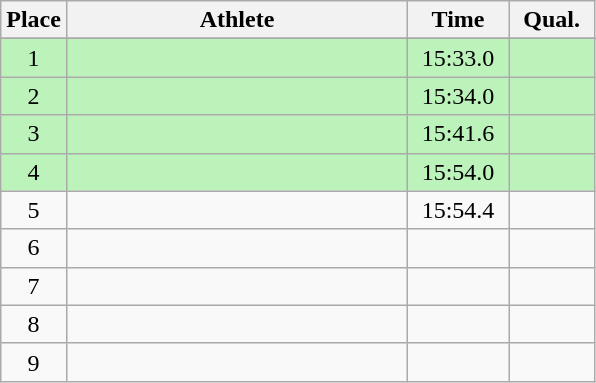<table class=wikitable style="text-align:center">
<tr>
<th width=20>Place</th>
<th width=220>Athlete</th>
<th width=60>Time</th>
<th width=50>Qual.</th>
</tr>
<tr>
</tr>
<tr bgcolor=bbf3bb>
<td>1</td>
<td align=left></td>
<td>15:33.0</td>
<td></td>
</tr>
<tr bgcolor=bbf3bb>
<td>2</td>
<td align=left></td>
<td>15:34.0</td>
<td></td>
</tr>
<tr bgcolor=bbf3bb>
<td>3</td>
<td align=left></td>
<td>15:41.6</td>
<td></td>
</tr>
<tr bgcolor=bbf3bb>
<td>4</td>
<td align=left></td>
<td>15:54.0</td>
<td></td>
</tr>
<tr>
<td>5</td>
<td align=left></td>
<td>15:54.4</td>
<td></td>
</tr>
<tr>
<td>6</td>
<td align=left></td>
<td></td>
<td></td>
</tr>
<tr>
<td>7</td>
<td align=left></td>
<td></td>
<td></td>
</tr>
<tr>
<td>8</td>
<td align=left></td>
<td></td>
<td></td>
</tr>
<tr>
<td>9</td>
<td align=left></td>
<td></td>
<td></td>
</tr>
</table>
